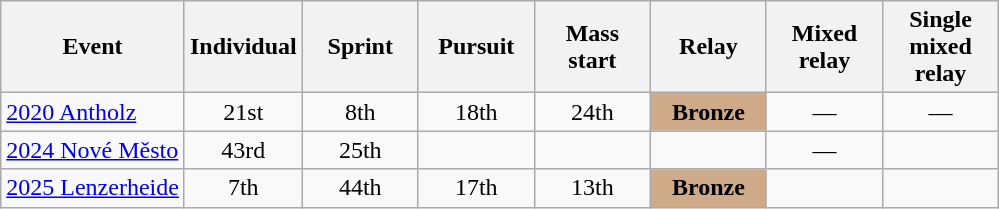<table class="wikitable" style="text-align: center;">
<tr ">
<th>Event</th>
<th style="text-align:center; width:70px;">Individual</th>
<th style="text-align:center; width:70px;">Sprint</th>
<th style="text-align:center; width:70px;">Pursuit</th>
<th style="text-align:center; width:70px;">Mass start</th>
<th style="text-align:center; width:70px;">Relay</th>
<th style="text-align:center; width:70px;">Mixed relay</th>
<th style="text-align:center; width:70px;">Single mixed relay</th>
</tr>
<tr>
<td align=left> <a href='#'>2020 Antholz</a></td>
<td>21st</td>
<td>8th</td>
<td>18th</td>
<td>24th</td>
<td style="background:#cfaa88;"><strong>Bronze</strong></td>
<td>—</td>
<td>—</td>
</tr>
<tr>
<td align=left> <a href='#'>2024 Nové Město</a></td>
<td>43rd</td>
<td>25th</td>
<td></td>
<td></td>
<td></td>
<td>—</td>
<td></td>
</tr>
<tr>
<td align=left> <a href='#'>2025 Lenzerheide</a></td>
<td>7th</td>
<td>44th</td>
<td>17th</td>
<td>13th</td>
<td style="background:#cfaa88;"><strong>Bronze</strong></td>
<td></td>
<td></td>
</tr>
</table>
